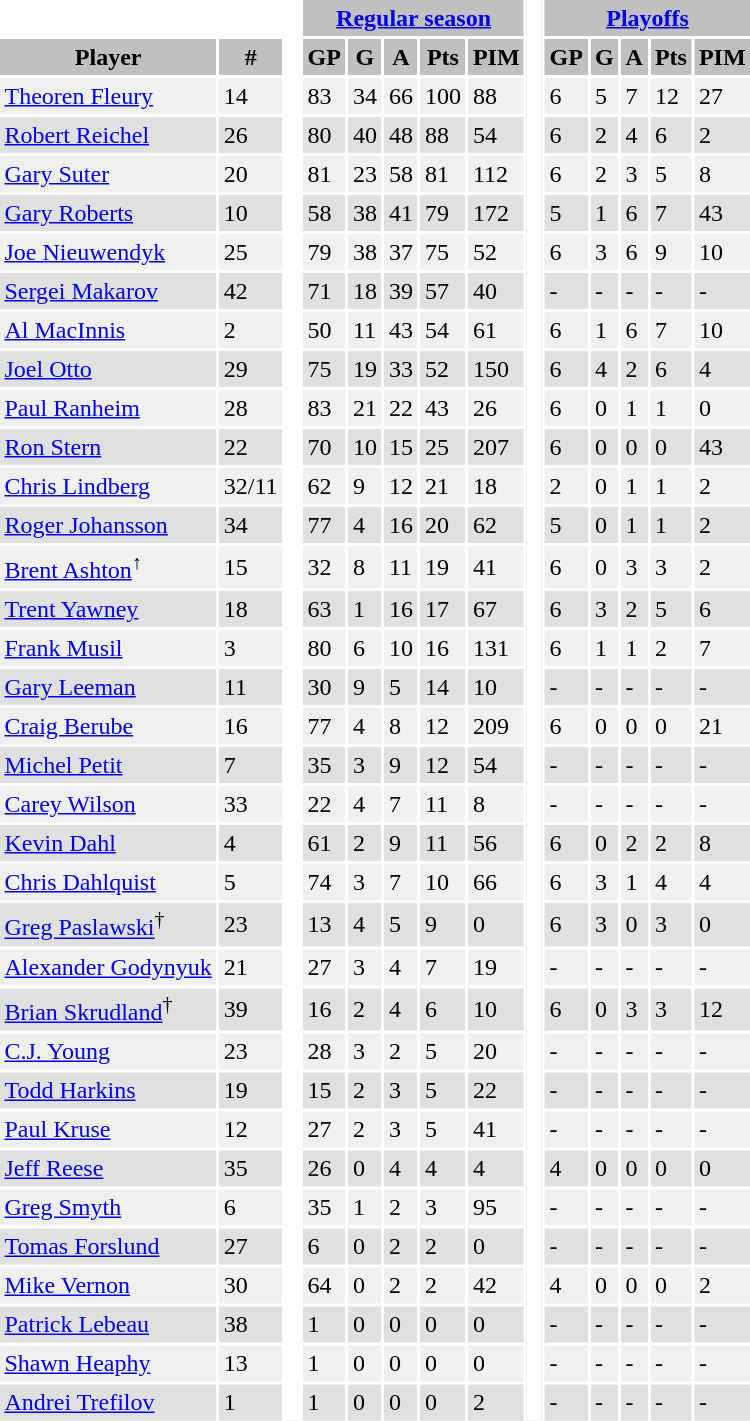<table BORDER="0" CELLPADDING="3" CELLSPACING="2" ID="Table1">
<tr ALIGN="center" bgcolor="#c0c0c0">
<th ALIGN="center" colspan="2" bgcolor="#ffffff"> </th>
<th ALIGN="center" rowspan="99" bgcolor="#ffffff"> </th>
<th ALIGN="center" colspan="5"><a href='#'>Regular season</a></th>
<th ALIGN="center" rowspan="99" bgcolor="#ffffff"> </th>
<th ALIGN="center" colspan="5"><a href='#'>Playoffs</a></th>
</tr>
<tr ALIGN="center" bgcolor="#c0c0c0">
<th ALIGN="center">Player</th>
<th ALIGN="center">#</th>
<th ALIGN="center">GP</th>
<th ALIGN="center">G</th>
<th ALIGN="center">A</th>
<th ALIGN="center">Pts</th>
<th ALIGN="center">PIM</th>
<th ALIGN="center">GP</th>
<th ALIGN="center">G</th>
<th ALIGN="center">A</th>
<th ALIGN="center">Pts</th>
<th ALIGN="center">PIM</th>
</tr>
<tr bgcolor="#f0f0f0">
<td><a href='#'>Theoren Fleury</a></td>
<td>14</td>
<td>83</td>
<td>34</td>
<td>66</td>
<td>100</td>
<td>88</td>
<td>6</td>
<td>5</td>
<td>7</td>
<td>12</td>
<td>27</td>
</tr>
<tr bgcolor="#e0e0e0">
<td><a href='#'>Robert Reichel</a></td>
<td>26</td>
<td>80</td>
<td>40</td>
<td>48</td>
<td>88</td>
<td>54</td>
<td>6</td>
<td>2</td>
<td>4</td>
<td>6</td>
<td>2</td>
</tr>
<tr bgcolor="#f0f0f0">
<td><a href='#'>Gary Suter</a></td>
<td>20</td>
<td>81</td>
<td>23</td>
<td>58</td>
<td>81</td>
<td>112</td>
<td>6</td>
<td>2</td>
<td>3</td>
<td>5</td>
<td>8</td>
</tr>
<tr bgcolor="#e0e0e0">
<td><a href='#'>Gary Roberts</a></td>
<td>10</td>
<td>58</td>
<td>38</td>
<td>41</td>
<td>79</td>
<td>172</td>
<td>5</td>
<td>1</td>
<td>6</td>
<td>7</td>
<td>43</td>
</tr>
<tr bgcolor="#f0f0f0">
<td><a href='#'>Joe Nieuwendyk</a></td>
<td>25</td>
<td>79</td>
<td>38</td>
<td>37</td>
<td>75</td>
<td>52</td>
<td>6</td>
<td>3</td>
<td>6</td>
<td>9</td>
<td>10</td>
</tr>
<tr bgcolor="#e0e0e0">
<td><a href='#'>Sergei Makarov</a></td>
<td>42</td>
<td>71</td>
<td>18</td>
<td>39</td>
<td>57</td>
<td>40</td>
<td>-</td>
<td>-</td>
<td>-</td>
<td>-</td>
<td>-</td>
</tr>
<tr bgcolor="#f0f0f0">
<td><a href='#'>Al MacInnis</a></td>
<td>2</td>
<td>50</td>
<td>11</td>
<td>43</td>
<td>54</td>
<td>61</td>
<td>6</td>
<td>1</td>
<td>6</td>
<td>7</td>
<td>10</td>
</tr>
<tr bgcolor="#e0e0e0">
<td><a href='#'>Joel Otto</a></td>
<td>29</td>
<td>75</td>
<td>19</td>
<td>33</td>
<td>52</td>
<td>150</td>
<td>6</td>
<td>4</td>
<td>2</td>
<td>6</td>
<td>4</td>
</tr>
<tr bgcolor="#f0f0f0">
<td><a href='#'>Paul Ranheim</a></td>
<td>28</td>
<td>83</td>
<td>21</td>
<td>22</td>
<td>43</td>
<td>26</td>
<td>6</td>
<td>0</td>
<td>1</td>
<td>1</td>
<td>0</td>
</tr>
<tr bgcolor="#e0e0e0">
<td><a href='#'>Ron Stern</a></td>
<td>22</td>
<td>70</td>
<td>10</td>
<td>15</td>
<td>25</td>
<td>207</td>
<td>6</td>
<td>0</td>
<td>0</td>
<td>0</td>
<td>43</td>
</tr>
<tr bgcolor="#f0f0f0">
<td><a href='#'>Chris Lindberg</a></td>
<td>32/11</td>
<td>62</td>
<td>9</td>
<td>12</td>
<td>21</td>
<td>18</td>
<td>2</td>
<td>0</td>
<td>1</td>
<td>1</td>
<td>2</td>
</tr>
<tr bgcolor="#e0e0e0">
<td><a href='#'>Roger Johansson</a></td>
<td>34</td>
<td>77</td>
<td>4</td>
<td>16</td>
<td>20</td>
<td>62</td>
<td>5</td>
<td>0</td>
<td>1</td>
<td>1</td>
<td>2</td>
</tr>
<tr bgcolor="#f0f0f0">
<td><a href='#'>Brent Ashton</a><sup>↑</sup></td>
<td>15</td>
<td>32</td>
<td>8</td>
<td>11</td>
<td>19</td>
<td>41</td>
<td>6</td>
<td>0</td>
<td>3</td>
<td>3</td>
<td>2</td>
</tr>
<tr bgcolor="#e0e0e0">
<td><a href='#'>Trent Yawney</a></td>
<td>18</td>
<td>63</td>
<td>1</td>
<td>16</td>
<td>17</td>
<td>67</td>
<td>6</td>
<td>3</td>
<td>2</td>
<td>5</td>
<td>6</td>
</tr>
<tr bgcolor="#f0f0f0">
<td><a href='#'>Frank Musil</a></td>
<td>3</td>
<td>80</td>
<td>6</td>
<td>10</td>
<td>16</td>
<td>131</td>
<td>6</td>
<td>1</td>
<td>1</td>
<td>2</td>
<td>7</td>
</tr>
<tr bgcolor="#e0e0e0">
<td><a href='#'>Gary Leeman</a></td>
<td>11</td>
<td>30</td>
<td>9</td>
<td>5</td>
<td>14</td>
<td>10</td>
<td>-</td>
<td>-</td>
<td>-</td>
<td>-</td>
<td>-</td>
</tr>
<tr bgcolor="#f0f0f0">
<td><a href='#'>Craig Berube</a></td>
<td>16</td>
<td>77</td>
<td>4</td>
<td>8</td>
<td>12</td>
<td>209</td>
<td>6</td>
<td>0</td>
<td>0</td>
<td>0</td>
<td>21</td>
</tr>
<tr bgcolor="#e0e0e0">
<td><a href='#'>Michel Petit</a></td>
<td>7</td>
<td>35</td>
<td>3</td>
<td>9</td>
<td>12</td>
<td>54</td>
<td>-</td>
<td>-</td>
<td>-</td>
<td>-</td>
<td>-</td>
</tr>
<tr bgcolor="#f0f0f0">
<td><a href='#'>Carey Wilson</a></td>
<td>33</td>
<td>22</td>
<td>4</td>
<td>7</td>
<td>11</td>
<td>8</td>
<td>-</td>
<td>-</td>
<td>-</td>
<td>-</td>
<td>-</td>
</tr>
<tr bgcolor="#e0e0e0">
<td><a href='#'>Kevin Dahl</a></td>
<td>4</td>
<td>61</td>
<td>2</td>
<td>9</td>
<td>11</td>
<td>56</td>
<td>6</td>
<td>0</td>
<td>2</td>
<td>2</td>
<td>8</td>
</tr>
<tr bgcolor="#f0f0f0">
<td><a href='#'>Chris Dahlquist</a></td>
<td>5</td>
<td>74</td>
<td>3</td>
<td>7</td>
<td>10</td>
<td>66</td>
<td>6</td>
<td>3</td>
<td>1</td>
<td>4</td>
<td>4</td>
</tr>
<tr bgcolor="#e0e0e0">
<td><a href='#'>Greg Paslawski</a><sup>†</sup></td>
<td>23</td>
<td>13</td>
<td>4</td>
<td>5</td>
<td>9</td>
<td>0</td>
<td>6</td>
<td>3</td>
<td>0</td>
<td>3</td>
<td>0</td>
</tr>
<tr bgcolor="#f0f0f0">
<td><a href='#'>Alexander Godynyuk</a></td>
<td>21</td>
<td>27</td>
<td>3</td>
<td>4</td>
<td>7</td>
<td>19</td>
<td>-</td>
<td>-</td>
<td>-</td>
<td>-</td>
<td>-</td>
</tr>
<tr bgcolor="#e0e0e0">
<td><a href='#'>Brian Skrudland</a><sup>†</sup></td>
<td>39</td>
<td>16</td>
<td>2</td>
<td>4</td>
<td>6</td>
<td>10</td>
<td>6</td>
<td>0</td>
<td>3</td>
<td>3</td>
<td>12</td>
</tr>
<tr bgcolor="#f0f0f0">
<td><a href='#'>C.J. Young</a></td>
<td>23</td>
<td>28</td>
<td>3</td>
<td>2</td>
<td>5</td>
<td>20</td>
<td>-</td>
<td>-</td>
<td>-</td>
<td>-</td>
<td>-</td>
</tr>
<tr bgcolor="#e0e0e0">
<td><a href='#'>Todd Harkins</a></td>
<td>19</td>
<td>15</td>
<td>2</td>
<td>3</td>
<td>5</td>
<td>22</td>
<td>-</td>
<td>-</td>
<td>-</td>
<td>-</td>
<td>-</td>
</tr>
<tr bgcolor="#f0f0f0">
<td><a href='#'>Paul Kruse</a></td>
<td>12</td>
<td>27</td>
<td>2</td>
<td>3</td>
<td>5</td>
<td>41</td>
<td>-</td>
<td>-</td>
<td>-</td>
<td>-</td>
<td>-</td>
</tr>
<tr bgcolor="#e0e0e0">
<td><a href='#'>Jeff Reese</a></td>
<td>35</td>
<td>26</td>
<td>0</td>
<td>4</td>
<td>4</td>
<td>4</td>
<td>4</td>
<td>0</td>
<td>0</td>
<td>0</td>
<td>0</td>
</tr>
<tr bgcolor="#f0f0f0">
<td><a href='#'>Greg Smyth</a></td>
<td>6</td>
<td>35</td>
<td>1</td>
<td>2</td>
<td>3</td>
<td>95</td>
<td>-</td>
<td>-</td>
<td>-</td>
<td>-</td>
<td>-</td>
</tr>
<tr bgcolor="#e0e0e0">
<td><a href='#'>Tomas Forslund</a></td>
<td>27</td>
<td>6</td>
<td>0</td>
<td>2</td>
<td>2</td>
<td>0</td>
<td>-</td>
<td>-</td>
<td>-</td>
<td>-</td>
<td>-</td>
</tr>
<tr bgcolor="#f0f0f0">
<td><a href='#'>Mike Vernon</a></td>
<td>30</td>
<td>64</td>
<td>0</td>
<td>2</td>
<td>2</td>
<td>42</td>
<td>4</td>
<td>0</td>
<td>0</td>
<td>0</td>
<td>2</td>
</tr>
<tr bgcolor="#e0e0e0">
<td><a href='#'>Patrick Lebeau</a></td>
<td>38</td>
<td>1</td>
<td>0</td>
<td>0</td>
<td>0</td>
<td>0</td>
<td>-</td>
<td>-</td>
<td>-</td>
<td>-</td>
<td>-</td>
</tr>
<tr bgcolor="#f0f0f0">
<td><a href='#'>Shawn Heaphy</a></td>
<td>13</td>
<td>1</td>
<td>0</td>
<td>0</td>
<td>0</td>
<td>0</td>
<td>-</td>
<td>-</td>
<td>-</td>
<td>-</td>
<td>-</td>
</tr>
<tr bgcolor="#e0e0e0">
<td><a href='#'>Andrei Trefilov</a></td>
<td>1</td>
<td>1</td>
<td>0</td>
<td>0</td>
<td>0</td>
<td>2</td>
<td>-</td>
<td>-</td>
<td>-</td>
<td>-</td>
<td>-</td>
</tr>
</table>
